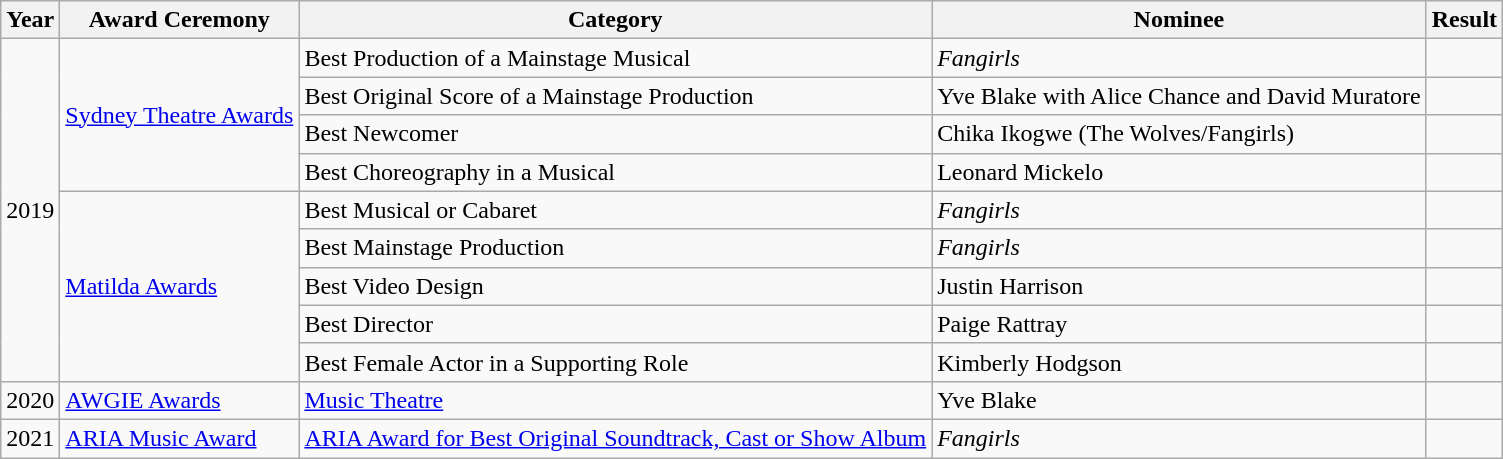<table class="wikitable">
<tr>
<th>Year</th>
<th>Award Ceremony</th>
<th>Category</th>
<th>Nominee</th>
<th>Result</th>
</tr>
<tr>
<td rowspan="9">2019</td>
<td rowspan="4"><a href='#'>Sydney Theatre Awards</a></td>
<td>Best Production of a Mainstage Musical</td>
<td><em>Fangirls</em></td>
<td></td>
</tr>
<tr>
<td>Best Original Score of a Mainstage Production</td>
<td>Yve Blake with Alice Chance and David Muratore</td>
<td></td>
</tr>
<tr>
<td>Best Newcomer</td>
<td>Chika Ikogwe (The Wolves/Fangirls)</td>
<td></td>
</tr>
<tr>
<td>Best Choreography in a Musical</td>
<td>Leonard Mickelo</td>
<td></td>
</tr>
<tr>
<td rowspan="5"><a href='#'>Matilda Awards</a></td>
<td>Best Musical or Cabaret</td>
<td><em>Fangirls</em></td>
<td></td>
</tr>
<tr>
<td>Best Mainstage Production</td>
<td><em>Fangirls</em></td>
<td></td>
</tr>
<tr>
<td>Best Video Design</td>
<td>Justin Harrison</td>
<td></td>
</tr>
<tr>
<td>Best Director</td>
<td>Paige Rattray</td>
<td></td>
</tr>
<tr>
<td>Best Female Actor in a Supporting Role</td>
<td>Kimberly Hodgson</td>
<td></td>
</tr>
<tr>
<td>2020</td>
<td><a href='#'>AWGIE Awards</a></td>
<td><a href='#'>Music Theatre</a></td>
<td>Yve Blake</td>
<td></td>
</tr>
<tr>
<td>2021</td>
<td><a href='#'>ARIA Music Award</a></td>
<td><a href='#'>ARIA Award for Best Original Soundtrack, Cast or Show Album</a></td>
<td><em>Fangirls</em></td>
<td></td>
</tr>
</table>
